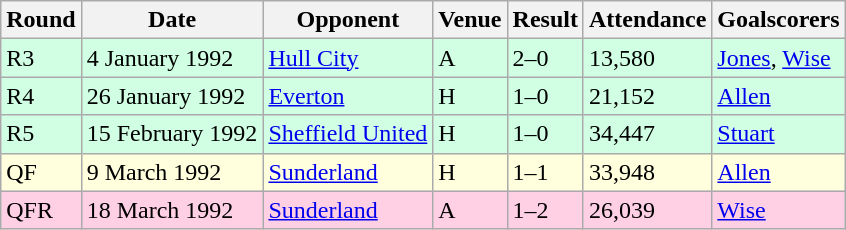<table class="wikitable">
<tr>
<th>Round</th>
<th>Date</th>
<th>Opponent</th>
<th>Venue</th>
<th>Result</th>
<th>Attendance</th>
<th>Goalscorers</th>
</tr>
<tr style="background-color: #d0ffe3;">
<td>R3</td>
<td>4 January 1992</td>
<td><a href='#'>Hull City</a></td>
<td>A</td>
<td>2–0</td>
<td>13,580</td>
<td><a href='#'>Jones</a>, <a href='#'>Wise</a></td>
</tr>
<tr style="background-color: #d0ffe3;">
<td>R4</td>
<td>26 January 1992</td>
<td><a href='#'>Everton</a></td>
<td>H</td>
<td>1–0</td>
<td>21,152</td>
<td><a href='#'>Allen</a></td>
</tr>
<tr style="background-color: #d0ffe3;">
<td>R5</td>
<td>15 February 1992</td>
<td><a href='#'>Sheffield United</a></td>
<td>H</td>
<td>1–0</td>
<td>34,447</td>
<td><a href='#'>Stuart</a></td>
</tr>
<tr style="background-color: #ffffdd;">
<td>QF</td>
<td>9 March 1992</td>
<td><a href='#'>Sunderland</a></td>
<td>H</td>
<td>1–1</td>
<td>33,948</td>
<td><a href='#'>Allen</a></td>
</tr>
<tr style="background-color: #ffd0e3;">
<td>QFR</td>
<td>18 March 1992</td>
<td><a href='#'>Sunderland</a></td>
<td>A</td>
<td>1–2</td>
<td>26,039</td>
<td><a href='#'>Wise</a></td>
</tr>
</table>
